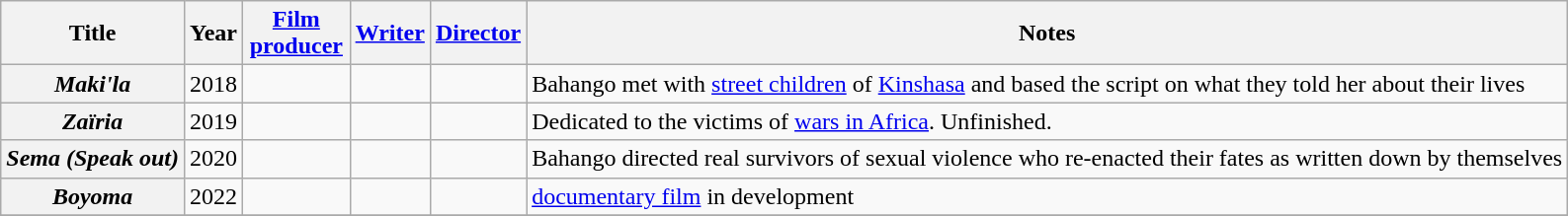<table class="wikitable plainrowheaders sortable">
<tr>
<th>Title</th>
<th>Year</th>
<th style="width:65px;"><a href='#'>Film producer</a></th>
<th><a href='#'>Writer</a></th>
<th><a href='#'>Director</a></th>
<th>Notes</th>
</tr>
<tr>
<th scope="row"><em>Maki'la</em></th>
<td>2018</td>
<td></td>
<td></td>
<td></td>
<td>Bahango met with <a href='#'>street children</a> of <a href='#'>Kinshasa</a> and based the script on what they told her about their lives </td>
</tr>
<tr>
<th scope="row"><em> Zaïria</em></th>
<td>2019</td>
<td></td>
<td></td>
<td></td>
<td>Dedicated to the victims of <a href='#'>wars in Africa</a>. Unfinished.</td>
</tr>
<tr>
<th scope="row"><em>Sema (Speak out)</em></th>
<td>2020</td>
<td></td>
<td></td>
<td></td>
<td>Bahango directed real survivors of sexual violence who re-enacted their fates as written down by themselves  </td>
</tr>
<tr>
<th scope="row"><em>Boyoma</em></th>
<td>2022</td>
<td></td>
<td></td>
<td></td>
<td><a href='#'>documentary film</a> in development</td>
</tr>
<tr>
</tr>
</table>
